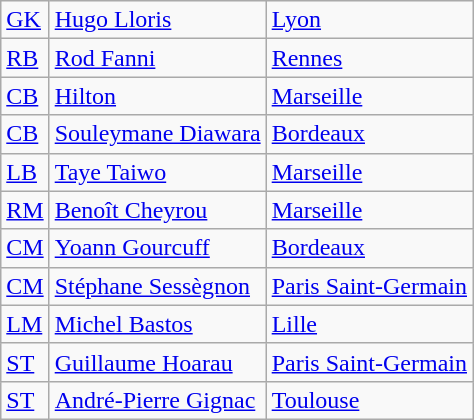<table class="wikitable">
<tr>
<td><a href='#'>GK</a></td>
<td> <a href='#'>Hugo Lloris</a></td>
<td><a href='#'>Lyon</a></td>
</tr>
<tr>
<td><a href='#'>RB</a></td>
<td> <a href='#'>Rod Fanni</a></td>
<td><a href='#'>Rennes</a></td>
</tr>
<tr>
<td><a href='#'>CB</a></td>
<td> <a href='#'>Hilton</a></td>
<td><a href='#'>Marseille</a></td>
</tr>
<tr>
<td><a href='#'>CB</a></td>
<td> <a href='#'>Souleymane Diawara</a></td>
<td><a href='#'>Bordeaux</a></td>
</tr>
<tr>
<td><a href='#'>LB</a></td>
<td> <a href='#'>Taye Taiwo</a></td>
<td><a href='#'>Marseille</a></td>
</tr>
<tr>
<td><a href='#'>RM</a></td>
<td> <a href='#'>Benoît Cheyrou</a></td>
<td><a href='#'>Marseille</a></td>
</tr>
<tr>
<td><a href='#'>CM</a></td>
<td> <a href='#'>Yoann Gourcuff</a></td>
<td><a href='#'>Bordeaux</a></td>
</tr>
<tr>
<td><a href='#'>CM</a></td>
<td> <a href='#'>Stéphane Sessègnon</a></td>
<td><a href='#'>Paris Saint-Germain</a></td>
</tr>
<tr>
<td><a href='#'>LM</a></td>
<td>  <a href='#'>Michel Bastos</a></td>
<td><a href='#'>Lille</a></td>
</tr>
<tr>
<td><a href='#'>ST</a></td>
<td> <a href='#'>Guillaume Hoarau</a></td>
<td><a href='#'>Paris Saint-Germain</a></td>
</tr>
<tr>
<td><a href='#'>ST</a></td>
<td> <a href='#'>André-Pierre Gignac</a></td>
<td><a href='#'>Toulouse</a></td>
</tr>
</table>
